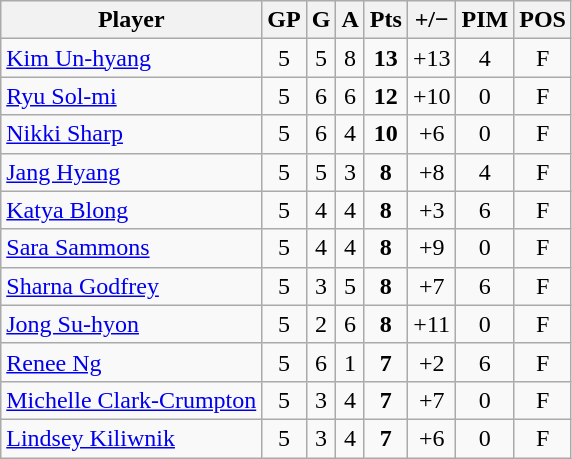<table class="wikitable sortable" style="text-align:center;">
<tr>
<th>Player</th>
<th>GP</th>
<th>G</th>
<th>A</th>
<th>Pts</th>
<th>+/−</th>
<th>PIM</th>
<th>POS</th>
</tr>
<tr>
<td style="text-align:left;"> <a href='#'>Kim Un-hyang</a></td>
<td>5</td>
<td>5</td>
<td>8</td>
<td><strong>13</strong></td>
<td>+13</td>
<td>4</td>
<td>F</td>
</tr>
<tr>
<td style="text-align:left;"> <a href='#'>Ryu Sol-mi</a></td>
<td>5</td>
<td>6</td>
<td>6</td>
<td><strong>12</strong></td>
<td>+10</td>
<td>0</td>
<td>F</td>
</tr>
<tr>
<td style="text-align:left;"> <a href='#'>Nikki Sharp</a></td>
<td>5</td>
<td>6</td>
<td>4</td>
<td><strong>10</strong></td>
<td>+6</td>
<td>0</td>
<td>F</td>
</tr>
<tr>
<td style="text-align:left;"> <a href='#'>Jang Hyang</a></td>
<td>5</td>
<td>5</td>
<td>3</td>
<td><strong>8</strong></td>
<td>+8</td>
<td>4</td>
<td>F</td>
</tr>
<tr>
<td style="text-align:left;"> <a href='#'>Katya Blong</a></td>
<td>5</td>
<td>4</td>
<td>4</td>
<td><strong>8</strong></td>
<td>+3</td>
<td>6</td>
<td>F</td>
</tr>
<tr>
<td style="text-align:left;"> <a href='#'>Sara Sammons</a></td>
<td>5</td>
<td>4</td>
<td>4</td>
<td><strong>8</strong></td>
<td>+9</td>
<td>0</td>
<td>F</td>
</tr>
<tr>
<td style="text-align:left;"> <a href='#'>Sharna Godfrey</a></td>
<td>5</td>
<td>3</td>
<td>5</td>
<td><strong>8</strong></td>
<td>+7</td>
<td>6</td>
<td>F</td>
</tr>
<tr>
<td style="text-align:left;"> <a href='#'>Jong Su-hyon</a></td>
<td>5</td>
<td>2</td>
<td>6</td>
<td><strong>8</strong></td>
<td>+11</td>
<td>0</td>
<td>F</td>
</tr>
<tr>
<td style="text-align:left;"> <a href='#'>Renee Ng</a></td>
<td>5</td>
<td>6</td>
<td>1</td>
<td><strong>7</strong></td>
<td>+2</td>
<td>6</td>
<td>F</td>
</tr>
<tr>
<td style="text-align:left;"> <a href='#'>Michelle Clark-Crumpton</a></td>
<td>5</td>
<td>3</td>
<td>4</td>
<td><strong>7</strong></td>
<td>+7</td>
<td>0</td>
<td>F</td>
</tr>
<tr>
<td style="text-align:left;"> <a href='#'>Lindsey Kiliwnik</a></td>
<td>5</td>
<td>3</td>
<td>4</td>
<td><strong>7</strong></td>
<td>+6</td>
<td>0</td>
<td>F</td>
</tr>
</table>
